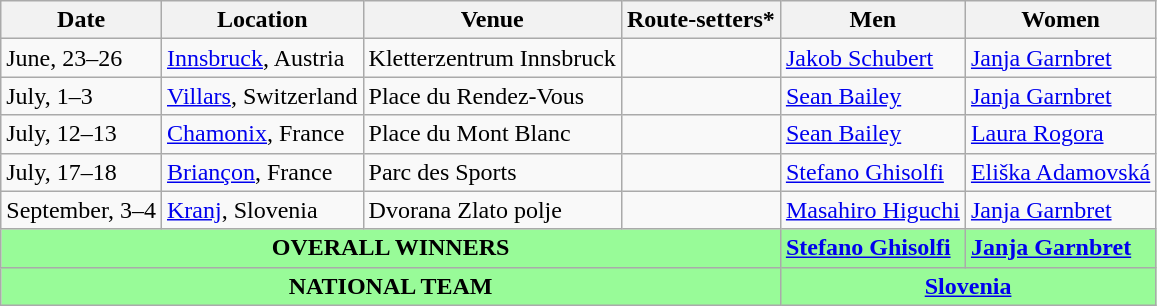<table class="wikitable">
<tr>
<th>Date</th>
<th>Location</th>
<th>Venue</th>
<th>Route-setters*</th>
<th>Men</th>
<th>Women</th>
</tr>
<tr>
<td>June, 23–26</td>
<td> <a href='#'>Innsbruck</a>, Austria</td>
<td>Kletterzentrum Innsbruck</td>
<td></td>
<td> <a href='#'>Jakob Schubert</a></td>
<td> <a href='#'>Janja Garnbret</a></td>
</tr>
<tr>
<td>July, 1–3</td>
<td> <a href='#'>Villars</a>, Switzerland</td>
<td>Place du Rendez-Vous</td>
<td></td>
<td> <a href='#'>Sean Bailey</a></td>
<td> <a href='#'>Janja Garnbret</a></td>
</tr>
<tr>
<td>July, 12–13</td>
<td> <a href='#'>Chamonix</a>, France</td>
<td>Place du Mont Blanc</td>
<td></td>
<td> <a href='#'>Sean Bailey</a></td>
<td> <a href='#'>Laura Rogora</a></td>
</tr>
<tr>
<td>July, 17–18</td>
<td> <a href='#'>Briançon</a>, France</td>
<td>Parc des Sports</td>
<td></td>
<td> <a href='#'>Stefano Ghisolfi</a></td>
<td> <a href='#'>Eliška Adamovská</a></td>
</tr>
<tr>
<td>September, 3–4</td>
<td> <a href='#'>Kranj</a>, Slovenia</td>
<td>Dvorana Zlato polje</td>
<td></td>
<td> <a href='#'>Masahiro Higuchi</a></td>
<td> <a href='#'>Janja Garnbret</a></td>
</tr>
<tr style="background:#98FB98">
<td colspan="4" align="center"><strong>OVERALL WINNERS</strong></td>
<td><strong> <a href='#'>Stefano Ghisolfi</a></strong></td>
<td><strong> <a href='#'>Janja Garnbret</a></strong></td>
</tr>
<tr style="background:#98FB98">
<td colspan="4" align="center"><strong>NATIONAL TEAM</strong></td>
<td colspan="2" align="center"><strong> <a href='#'>Slovenia</a></strong></td>
</tr>
</table>
